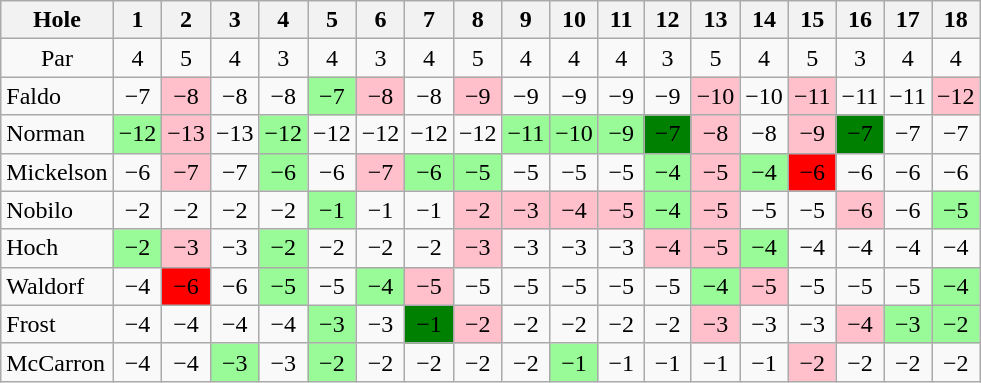<table class="wikitable" style="text-align:center">
<tr>
<th>Hole</th>
<th>  1  </th>
<th>  2  </th>
<th>  3  </th>
<th>  4  </th>
<th>  5  </th>
<th>  6  </th>
<th>  7  </th>
<th>  8  </th>
<th>  9  </th>
<th> 10 </th>
<th> 11 </th>
<th> 12 </th>
<th> 13 </th>
<th> 14 </th>
<th>15</th>
<th>16</th>
<th>17</th>
<th>18</th>
</tr>
<tr>
<td>Par</td>
<td>4</td>
<td>5</td>
<td>4</td>
<td>3</td>
<td>4</td>
<td>3</td>
<td>4</td>
<td>5</td>
<td>4</td>
<td>4</td>
<td>4</td>
<td>3</td>
<td>5</td>
<td>4</td>
<td>5</td>
<td>3</td>
<td>4</td>
<td>4</td>
</tr>
<tr>
<td align=left> Faldo</td>
<td>−7</td>
<td style="background: Pink;">−8</td>
<td>−8</td>
<td>−8</td>
<td style="background: PaleGreen;">−7</td>
<td style="background: Pink;">−8</td>
<td>−8</td>
<td style="background: Pink;">−9</td>
<td>−9</td>
<td>−9</td>
<td>−9</td>
<td>−9</td>
<td style="background: Pink;">−10</td>
<td>−10</td>
<td style="background: Pink;">−11</td>
<td>−11</td>
<td>−11</td>
<td style="background: Pink;">−12</td>
</tr>
<tr>
<td align=left> Norman</td>
<td style="background: PaleGreen;">−12</td>
<td style="background: Pink;">−13</td>
<td>−13</td>
<td style="background: PaleGreen;">−12</td>
<td>−12</td>
<td>−12</td>
<td>−12</td>
<td>−12</td>
<td style="background: PaleGreen;">−11</td>
<td style="background: PaleGreen;">−10</td>
<td style="background: PaleGreen;">−9</td>
<td style="background: Green;">−7</td>
<td style="background: Pink;">−8</td>
<td>−8</td>
<td style="background: Pink;">−9</td>
<td style="background: Green;">−7</td>
<td>−7</td>
<td>−7</td>
</tr>
<tr>
<td align=left> Mickelson</td>
<td>−6</td>
<td style="background: Pink;">−7</td>
<td>−7</td>
<td style="background: PaleGreen;">−6</td>
<td>−6</td>
<td style="background: Pink;">−7</td>
<td style="background: PaleGreen;">−6</td>
<td style="background: PaleGreen;">−5</td>
<td>−5</td>
<td>−5</td>
<td>−5</td>
<td style="background: PaleGreen;">−4</td>
<td style="background: Pink;">−5</td>
<td style="background: PaleGreen;">−4</td>
<td style="background: Red;">−6</td>
<td>−6</td>
<td>−6</td>
<td>−6</td>
</tr>
<tr>
<td align=left> Nobilo</td>
<td>−2</td>
<td>−2</td>
<td>−2</td>
<td>−2</td>
<td style="background: PaleGreen;">−1</td>
<td>−1</td>
<td>−1</td>
<td style="background: Pink;">−2</td>
<td style="background: Pink;">−3</td>
<td style="background: Pink;">−4</td>
<td style="background: Pink;">−5</td>
<td style="background: PaleGreen;">−4</td>
<td style="background: Pink;">−5</td>
<td>−5</td>
<td>−5</td>
<td style="background: Pink;">−6</td>
<td>−6</td>
<td style="background: PaleGreen;">−5</td>
</tr>
<tr>
<td align=left> Hoch</td>
<td style="background: PaleGreen;">−2</td>
<td style="background: Pink;">−3</td>
<td>−3</td>
<td style="background: PaleGreen;">−2</td>
<td>−2</td>
<td>−2</td>
<td>−2</td>
<td style="background: Pink;">−3</td>
<td>−3</td>
<td>−3</td>
<td>−3</td>
<td style="background: Pink;">−4</td>
<td style="background: Pink;">−5</td>
<td style="background: PaleGreen;">−4</td>
<td>−4</td>
<td>−4</td>
<td>−4</td>
<td>−4</td>
</tr>
<tr>
<td align=left> Waldorf</td>
<td>−4</td>
<td style="background: Red;">−6</td>
<td>−6</td>
<td style="background: PaleGreen;">−5</td>
<td>−5</td>
<td style="background: PaleGreen;">−4</td>
<td style="background: Pink;">−5</td>
<td>−5</td>
<td>−5</td>
<td>−5</td>
<td>−5</td>
<td>−5</td>
<td style="background: PaleGreen;">−4</td>
<td style="background: Pink;">−5</td>
<td>−5</td>
<td>−5</td>
<td>−5</td>
<td style="background: PaleGreen;">−4</td>
</tr>
<tr>
<td align=left> Frost</td>
<td>−4</td>
<td>−4</td>
<td>−4</td>
<td>−4</td>
<td style="background: PaleGreen;">−3</td>
<td>−3</td>
<td style="background: Green;">−1</td>
<td style="background: Pink;">−2</td>
<td>−2</td>
<td>−2</td>
<td>−2</td>
<td>−2</td>
<td style="background: Pink;">−3</td>
<td>−3</td>
<td>−3</td>
<td style="background: Pink;">−4</td>
<td style="background: PaleGreen;">−3</td>
<td style="background: PaleGreen;">−2</td>
</tr>
<tr>
<td align=left> McCarron</td>
<td>−4</td>
<td>−4</td>
<td style="background: PaleGreen;">−3</td>
<td>−3</td>
<td style="background: PaleGreen;">−2</td>
<td>−2</td>
<td>−2</td>
<td>−2</td>
<td>−2</td>
<td style="background: PaleGreen;">−1</td>
<td>−1</td>
<td>−1</td>
<td>−1</td>
<td>−1</td>
<td style="background: Pink;">−2</td>
<td>−2</td>
<td>−2</td>
<td>−2</td>
</tr>
</table>
